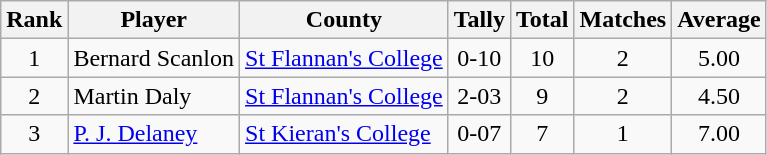<table class="wikitable">
<tr>
<th>Rank</th>
<th>Player</th>
<th>County</th>
<th>Tally</th>
<th>Total</th>
<th>Matches</th>
<th>Average</th>
</tr>
<tr>
<td rowspan=1 align=center>1</td>
<td>Bernard Scanlon</td>
<td><a href='#'>St Flannan's College</a></td>
<td align=center>0-10</td>
<td align=center>10</td>
<td align=center>2</td>
<td align=center>5.00</td>
</tr>
<tr>
<td rowspan=1 align=center>2</td>
<td>Martin Daly</td>
<td><a href='#'>St Flannan's College</a></td>
<td align=center>2-03</td>
<td align=center>9</td>
<td align=center>2</td>
<td align=center>4.50</td>
</tr>
<tr>
<td rowspan=1 align=center>3</td>
<td><a href='#'>P. J. Delaney</a></td>
<td><a href='#'>St Kieran's College</a></td>
<td align=center>0-07</td>
<td align=center>7</td>
<td align=center>1</td>
<td align=center>7.00</td>
</tr>
</table>
